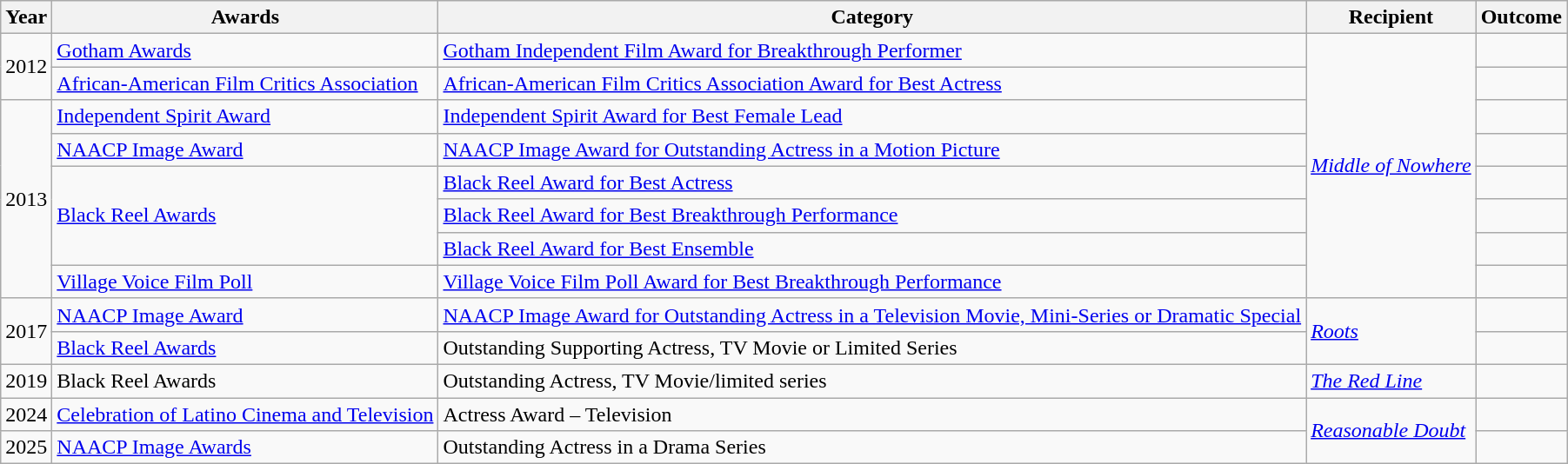<table class="wikitable sortable">
<tr>
<th>Year</th>
<th>Awards</th>
<th>Category</th>
<th>Recipient</th>
<th>Outcome</th>
</tr>
<tr>
<td rowspan=2>2012</td>
<td><a href='#'>Gotham Awards</a></td>
<td><a href='#'>Gotham Independent Film Award for Breakthrough Performer</a></td>
<td rowspan=8><em><a href='#'>Middle of Nowhere</a></em></td>
<td></td>
</tr>
<tr>
<td><a href='#'>African-American Film Critics Association</a></td>
<td><a href='#'>African-American Film Critics Association Award for Best Actress</a></td>
<td></td>
</tr>
<tr>
<td rowspan=6>2013</td>
<td><a href='#'>Independent Spirit Award</a></td>
<td><a href='#'>Independent Spirit Award for Best Female Lead</a></td>
<td></td>
</tr>
<tr>
<td><a href='#'>NAACP Image Award</a></td>
<td><a href='#'>NAACP Image Award for Outstanding Actress in a Motion Picture</a></td>
<td></td>
</tr>
<tr>
<td rowspan=3><a href='#'>Black Reel Awards</a></td>
<td><a href='#'>Black Reel Award for Best Actress</a></td>
<td></td>
</tr>
<tr>
<td><a href='#'>Black Reel Award for Best Breakthrough Performance</a></td>
<td></td>
</tr>
<tr>
<td><a href='#'>Black Reel Award for Best Ensemble</a></td>
<td></td>
</tr>
<tr>
<td><a href='#'>Village Voice Film Poll</a></td>
<td><a href='#'>Village Voice Film Poll Award for Best Breakthrough Performance</a></td>
<td></td>
</tr>
<tr>
<td rowspan=2>2017</td>
<td><a href='#'>NAACP Image Award</a></td>
<td><a href='#'>NAACP Image Award for Outstanding Actress in a Television Movie, Mini-Series or Dramatic Special</a></td>
<td rowspan=2><em><a href='#'>Roots</a></em></td>
<td></td>
</tr>
<tr>
<td><a href='#'>Black Reel Awards</a></td>
<td>Outstanding Supporting Actress, TV Movie or Limited Series</td>
<td></td>
</tr>
<tr>
<td>2019</td>
<td>Black Reel Awards</td>
<td>Outstanding Actress, TV Movie/limited series</td>
<td><em><a href='#'>The Red Line</a></em></td>
<td></td>
</tr>
<tr>
<td>2024</td>
<td><a href='#'>Celebration of Latino Cinema and Television</a></td>
<td>Actress Award – Television</td>
<td rowspan=2><em><a href='#'>Reasonable Doubt</a></em></td>
<td></td>
</tr>
<tr>
<td>2025</td>
<td><a href='#'>NAACP Image Awards</a></td>
<td>Outstanding Actress in a Drama Series</td>
<td></td>
</tr>
</table>
